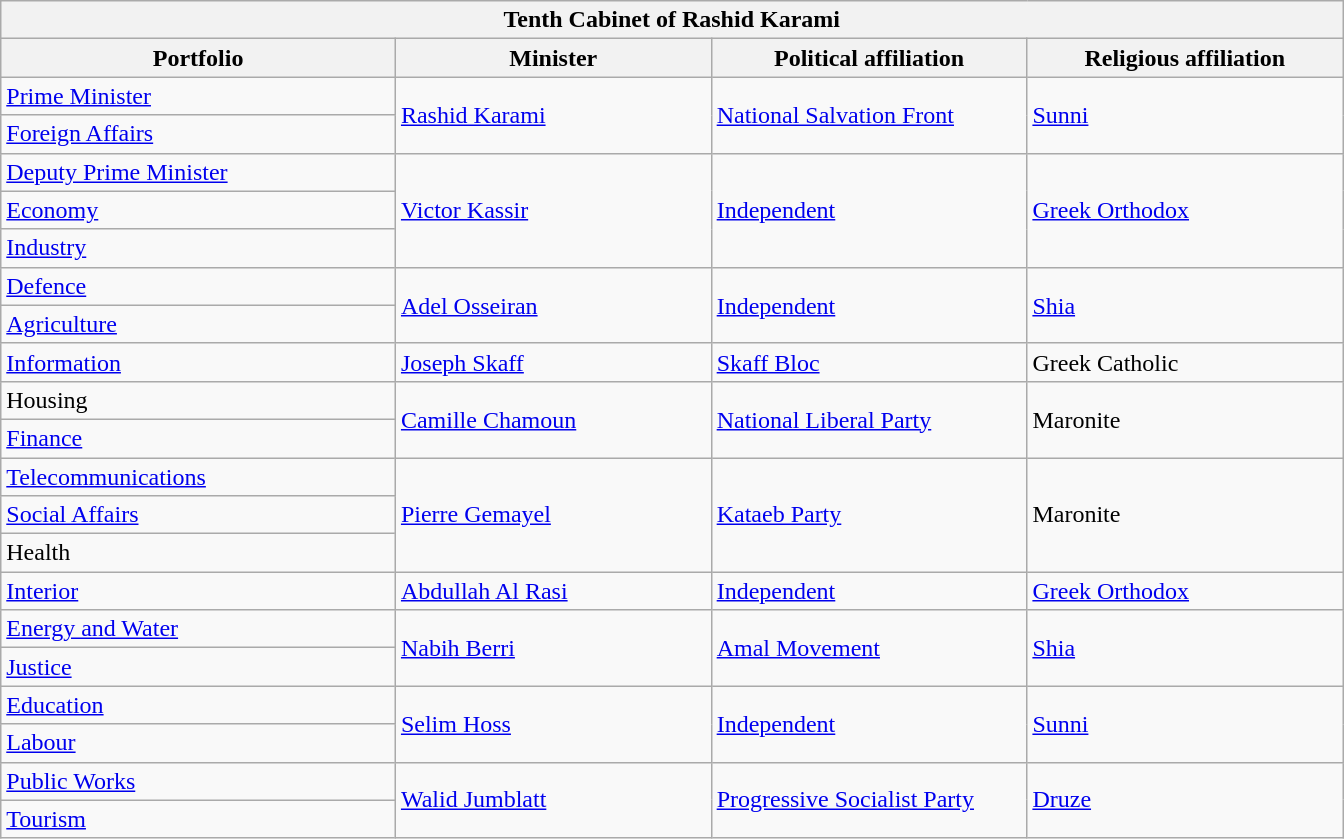<table class="wikitable">
<tr>
<th colspan="4">Tenth Cabinet of Rashid Karami</th>
</tr>
<tr>
<th width="25%">Portfolio</th>
<th width="20%">Minister</th>
<th width="20%">Political affiliation</th>
<th width="20%">Religious affiliation</th>
</tr>
<tr>
<td><a href='#'>Prime Minister</a></td>
<td rowspan="2"><a href='#'>Rashid Karami</a></td>
<td rowspan="2"> <a href='#'>National Salvation Front</a></td>
<td rowspan="2"><a href='#'>Sunni</a></td>
</tr>
<tr>
<td><a href='#'>Foreign Affairs</a></td>
</tr>
<tr>
<td><a href='#'>Deputy Prime Minister</a></td>
<td rowspan="3"><a href='#'>Victor Kassir</a></td>
<td rowspan="3"> <a href='#'>Independent</a></td>
<td rowspan="3"><a href='#'>Greek Orthodox</a></td>
</tr>
<tr>
<td><a href='#'>Economy</a></td>
</tr>
<tr>
<td><a href='#'>Industry</a></td>
</tr>
<tr>
<td><a href='#'>Defence</a></td>
<td rowspan="2"><a href='#'>Adel Osseiran</a></td>
<td rowspan="2"> <a href='#'>Independent</a></td>
<td rowspan="2"><a href='#'>Shia</a></td>
</tr>
<tr>
<td><a href='#'>Agriculture</a></td>
</tr>
<tr>
<td><a href='#'>Information</a></td>
<td><a href='#'>Joseph Skaff</a></td>
<td> <a href='#'>Skaff Bloc</a></td>
<td>Greek Catholic</td>
</tr>
<tr>
<td>Housing</td>
<td rowspan="2"><a href='#'>Camille Chamoun</a></td>
<td rowspan="2"> <a href='#'>National Liberal Party</a></td>
<td rowspan="2">Maronite</td>
</tr>
<tr>
<td><a href='#'>Finance</a></td>
</tr>
<tr>
<td><a href='#'>Telecommunications</a></td>
<td rowspan="3"><a href='#'>Pierre Gemayel</a></td>
<td rowspan="3"> <a href='#'>Kataeb Party</a></td>
<td rowspan="3">Maronite</td>
</tr>
<tr>
<td><a href='#'>Social Affairs</a></td>
</tr>
<tr>
<td>Health</td>
</tr>
<tr>
<td><a href='#'>Interior</a></td>
<td><a href='#'>Abdullah Al Rasi</a></td>
<td> <a href='#'>Independent</a></td>
<td><a href='#'>Greek Orthodox</a></td>
</tr>
<tr>
<td><a href='#'>Energy and Water</a></td>
<td rowspan="2"><a href='#'>Nabih Berri</a></td>
<td rowspan="2"> <a href='#'>Amal Movement</a></td>
<td rowspan="2"><a href='#'>Shia</a></td>
</tr>
<tr>
<td><a href='#'>Justice</a></td>
</tr>
<tr>
<td><a href='#'>Education</a></td>
<td rowspan="2"><a href='#'>Selim Hoss</a></td>
<td rowspan="2"> <a href='#'>Independent</a></td>
<td rowspan="2"><a href='#'>Sunni</a></td>
</tr>
<tr>
<td><a href='#'>Labour</a></td>
</tr>
<tr>
<td><a href='#'>Public Works</a></td>
<td rowspan="2"><a href='#'>Walid Jumblatt</a></td>
<td rowspan="2"> <a href='#'>Progressive Socialist Party</a></td>
<td rowspan="2"><a href='#'>Druze</a></td>
</tr>
<tr>
<td><a href='#'>Tourism</a></td>
</tr>
</table>
